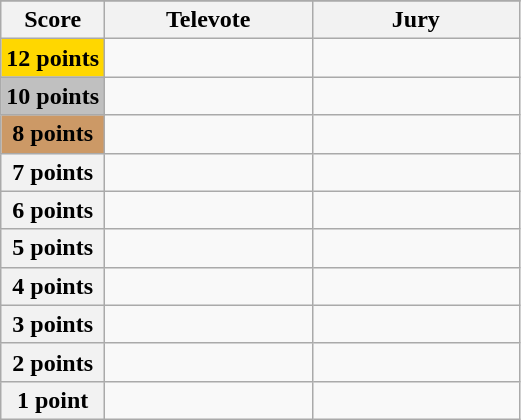<table class="wikitable">
<tr>
</tr>
<tr>
<th scope="col" width="20%">Score</th>
<th scope="col" width="40%">Televote</th>
<th scope="col" width="40%">Jury</th>
</tr>
<tr>
<th scope="row" style="background:gold">12 points</th>
<td></td>
<td></td>
</tr>
<tr>
<th scope="row" style="background:silver">10 points</th>
<td></td>
<td></td>
</tr>
<tr>
<th scope="row" style="background:#CC9966">8 points</th>
<td></td>
<td></td>
</tr>
<tr>
<th scope="row">7 points</th>
<td></td>
<td></td>
</tr>
<tr>
<th scope="row">6 points</th>
<td></td>
<td></td>
</tr>
<tr>
<th scope="row">5 points</th>
<td></td>
<td></td>
</tr>
<tr>
<th scope="row">4 points</th>
<td></td>
<td></td>
</tr>
<tr>
<th scope="row">3 points</th>
<td></td>
<td></td>
</tr>
<tr>
<th scope="row">2 points</th>
<td></td>
<td></td>
</tr>
<tr>
<th scope="row">1 point</th>
<td></td>
<td></td>
</tr>
</table>
